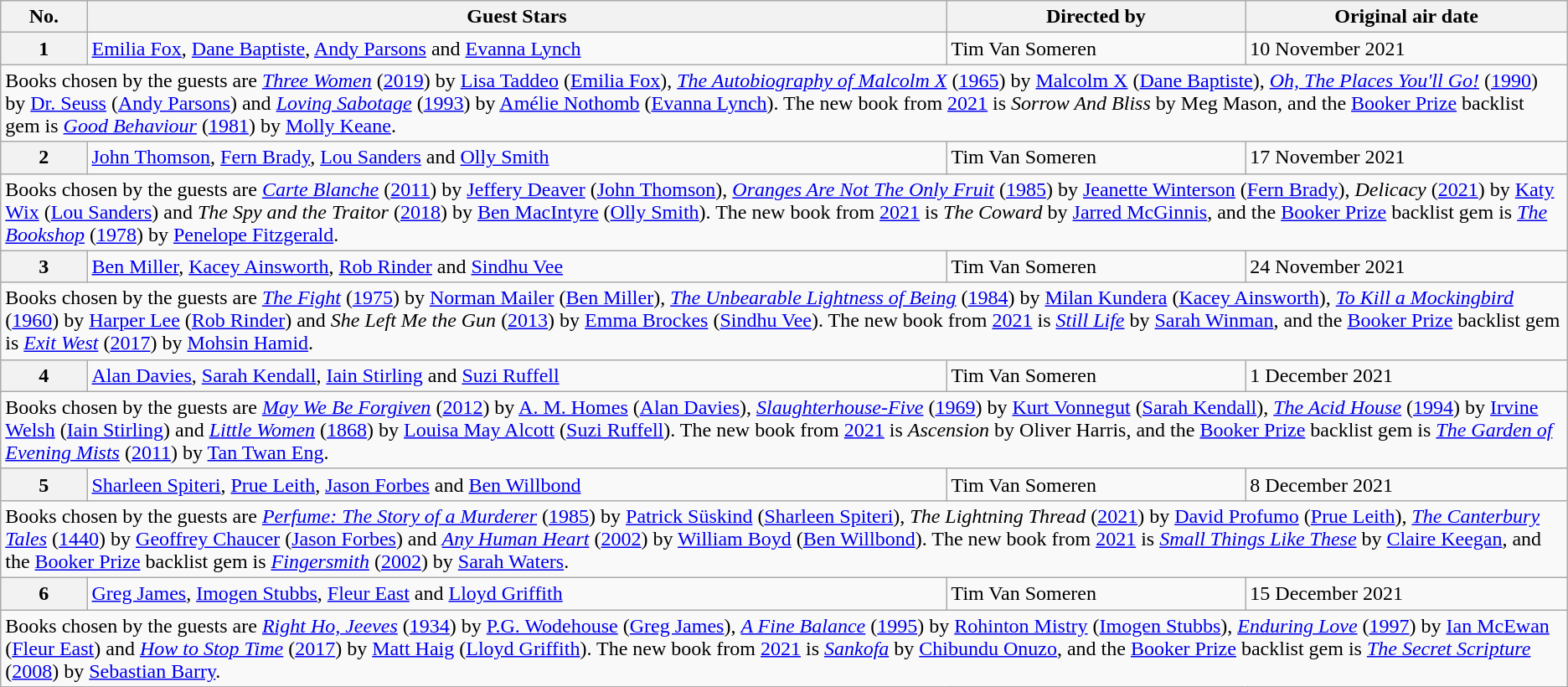<table class="wikitable">
<tr>
<th>No.</th>
<th>Guest Stars</th>
<th>Directed by</th>
<th>Original air date</th>
</tr>
<tr>
<th rowspan="1">1</th>
<td><a href='#'>Emilia Fox</a>, <a href='#'>Dane Baptiste</a>, <a href='#'>Andy Parsons</a> and <a href='#'>Evanna Lynch</a></td>
<td>Tim Van Someren</td>
<td>10 November 2021</td>
</tr>
<tr>
<td colspan="4">Books chosen by the guests are <em><a href='#'>Three Women</a></em> (<a href='#'>2019</a>) by <a href='#'>Lisa Taddeo</a> (<a href='#'>Emilia Fox</a>), <em><a href='#'>The Autobiography of Malcolm X</a></em> (<a href='#'>1965</a>) by <a href='#'>Malcolm X</a> (<a href='#'>Dane Baptiste</a>), <em><a href='#'>Oh, The Places You'll Go!</a></em> (<a href='#'>1990</a>) by <a href='#'>Dr. Seuss</a> (<a href='#'>Andy Parsons</a>) and <em><a href='#'>Loving Sabotage</a></em> (<a href='#'>1993</a>) by <a href='#'>Amélie Nothomb</a> (<a href='#'>Evanna Lynch</a>). The new book from <a href='#'>2021</a> is <em>Sorrow And Bliss</em> by Meg Mason, and the <a href='#'>Booker Prize</a> backlist gem is <em><a href='#'>Good Behaviour</a></em> (<a href='#'>1981</a>) by <a href='#'>Molly Keane</a>.</td>
</tr>
<tr>
<th rowspan="1">2</th>
<td><a href='#'>John Thomson</a>, <a href='#'>Fern Brady</a>, <a href='#'>Lou Sanders</a> and <a href='#'>Olly Smith</a></td>
<td>Tim Van Someren</td>
<td>17 November 2021</td>
</tr>
<tr>
<td colspan="4">Books chosen by the guests are <em><a href='#'>Carte Blanche</a></em> (<a href='#'>2011</a>) by <a href='#'>Jeffery Deaver</a> (<a href='#'>John Thomson</a>), <em><a href='#'>Oranges Are Not The Only Fruit</a></em> (<a href='#'>1985</a>) by <a href='#'>Jeanette Winterson</a> (<a href='#'>Fern Brady</a>), <em>Delicacy</em> (<a href='#'>2021</a>) by <a href='#'>Katy Wix</a> (<a href='#'>Lou Sanders</a>) and <em>The Spy and the Traitor</em> (<a href='#'>2018</a>) by <a href='#'>Ben MacIntyre</a> (<a href='#'>Olly Smith</a>). The new book from <a href='#'>2021</a> is <em>The Coward</em> by <a href='#'>Jarred McGinnis</a>, and the <a href='#'>Booker Prize</a> backlist gem is <em><a href='#'>The Bookshop</a></em> (<a href='#'>1978</a>) by <a href='#'>Penelope Fitzgerald</a>.</td>
</tr>
<tr>
<th rowspan="1">3</th>
<td><a href='#'>Ben Miller</a>, <a href='#'>Kacey Ainsworth</a>, <a href='#'>Rob Rinder</a> and <a href='#'>Sindhu Vee</a></td>
<td>Tim Van Someren</td>
<td>24 November 2021</td>
</tr>
<tr>
<td colspan="4">Books chosen by the guests are <em><a href='#'>The Fight</a></em> (<a href='#'>1975</a>) by <a href='#'>Norman Mailer</a> (<a href='#'>Ben Miller</a>), <em><a href='#'>The Unbearable Lightness of Being</a></em> (<a href='#'>1984</a>) by <a href='#'>Milan Kundera</a> (<a href='#'>Kacey Ainsworth</a>), <em><a href='#'>To Kill a Mockingbird</a></em> (<a href='#'>1960</a>) by <a href='#'>Harper Lee</a> (<a href='#'>Rob Rinder</a>) and <em>She Left Me the Gun</em> (<a href='#'>2013</a>) by <a href='#'>Emma Brockes</a> (<a href='#'>Sindhu Vee</a>). The new book from <a href='#'>2021</a> is <em><a href='#'>Still Life</a></em> by <a href='#'>Sarah Winman</a>, and the <a href='#'>Booker Prize</a> backlist gem is <em><a href='#'>Exit West</a></em> (<a href='#'>2017</a>) by <a href='#'>Mohsin Hamid</a>.</td>
</tr>
<tr>
<th rowspan="1">4</th>
<td><a href='#'>Alan Davies</a>, <a href='#'>Sarah Kendall</a>, <a href='#'>Iain Stirling</a> and <a href='#'>Suzi Ruffell</a></td>
<td>Tim Van Someren</td>
<td>1 December 2021</td>
</tr>
<tr>
<td colspan="4">Books chosen by the guests are <em><a href='#'>May We Be Forgiven</a></em> (<a href='#'>2012</a>) by <a href='#'>A. M. Homes</a> (<a href='#'>Alan Davies</a>), <em><a href='#'>Slaughterhouse-Five</a></em> (<a href='#'>1969</a>) by <a href='#'>Kurt Vonnegut</a> (<a href='#'>Sarah Kendall</a>), <em><a href='#'>The Acid House</a></em> (<a href='#'>1994</a>) by <a href='#'>Irvine Welsh</a> (<a href='#'>Iain Stirling</a>) and <em><a href='#'>Little Women</a></em> (<a href='#'>1868</a>) by <a href='#'>Louisa May Alcott</a> (<a href='#'>Suzi Ruffell</a>). The new book from <a href='#'>2021</a> is <em>Ascension</em> by Oliver Harris, and the <a href='#'>Booker Prize</a> backlist gem is <em><a href='#'>The Garden of Evening Mists</a></em> (<a href='#'>2011</a>) by <a href='#'>Tan Twan Eng</a>.</td>
</tr>
<tr>
<th rowspan="1">5</th>
<td><a href='#'>Sharleen Spiteri</a>, <a href='#'>Prue Leith</a>, <a href='#'>Jason Forbes</a> and <a href='#'>Ben Willbond</a></td>
<td>Tim Van Someren</td>
<td>8 December 2021</td>
</tr>
<tr>
<td colspan="4">Books chosen by the guests are <em><a href='#'>Perfume: The Story of a Murderer</a></em> (<a href='#'>1985</a>) by <a href='#'>Patrick Süskind</a> (<a href='#'>Sharleen Spiteri</a>), <em>The Lightning Thread</em> (<a href='#'>2021</a>) by <a href='#'>David Profumo</a> (<a href='#'>Prue Leith</a>), <em><a href='#'>The Canterbury Tales</a></em> (<a href='#'>1440</a>) by <a href='#'>Geoffrey Chaucer</a> (<a href='#'>Jason Forbes</a>) and <em><a href='#'>Any Human Heart</a></em> (<a href='#'>2002</a>) by <a href='#'>William Boyd</a> (<a href='#'>Ben Willbond</a>). The new book from <a href='#'>2021</a> is <em><a href='#'>Small Things Like These</a></em> by <a href='#'>Claire Keegan</a>, and the <a href='#'>Booker Prize</a> backlist gem is <em><a href='#'>Fingersmith</a></em> (<a href='#'>2002</a>) by <a href='#'>Sarah Waters</a>.</td>
</tr>
<tr>
<th rowspan="1">6</th>
<td><a href='#'>Greg James</a>, <a href='#'>Imogen Stubbs</a>, <a href='#'>Fleur East</a> and <a href='#'>Lloyd Griffith</a></td>
<td>Tim Van Someren</td>
<td>15 December 2021</td>
</tr>
<tr>
<td colspan="4">Books chosen by the guests are <em><a href='#'>Right Ho, Jeeves</a></em> (<a href='#'>1934</a>) by <a href='#'>P.G. Wodehouse</a> (<a href='#'>Greg James</a>), <em><a href='#'>A Fine Balance</a></em> (<a href='#'>1995</a>) by <a href='#'>Rohinton Mistry</a> (<a href='#'>Imogen Stubbs</a>), <em><a href='#'>Enduring Love</a></em> (<a href='#'>1997</a>) by <a href='#'>Ian McEwan</a> (<a href='#'>Fleur East</a>) and <em><a href='#'>How to Stop Time</a></em> (<a href='#'>2017</a>) by <a href='#'>Matt Haig</a> (<a href='#'>Lloyd Griffith</a>). The new book from <a href='#'>2021</a> is <em><a href='#'>Sankofa</a></em> by <a href='#'>Chibundu Onuzo</a>, and the <a href='#'>Booker Prize</a> backlist gem is <em><a href='#'>The Secret Scripture</a></em> (<a href='#'>2008</a>) by <a href='#'>Sebastian Barry</a>.</td>
</tr>
</table>
